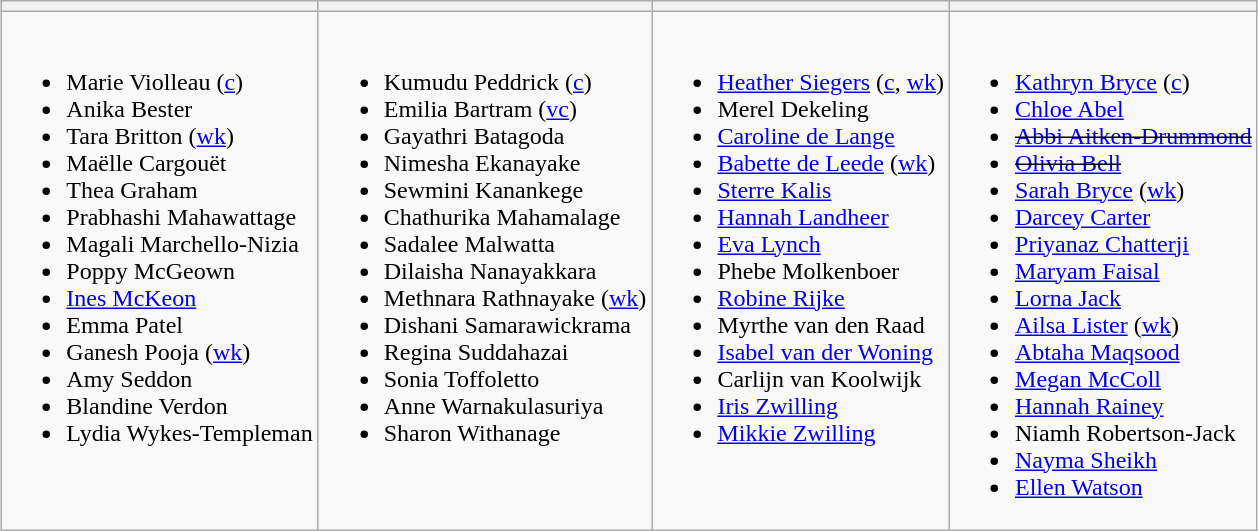<table class="wikitable" style="text-align:left; margin:auto">
<tr>
<th></th>
<th></th>
<th></th>
<th></th>
</tr>
<tr>
<td valign=top><br><ul><li>Marie Violleau (<a href='#'>c</a>)</li><li>Anika Bester</li><li>Tara Britton (<a href='#'>wk</a>)</li><li>Maëlle Cargouët</li><li>Thea Graham</li><li>Prabhashi Mahawattage</li><li>Magali Marchello-Nizia</li><li>Poppy McGeown</li><li><a href='#'>Ines McKeon</a></li><li>Emma Patel</li><li>Ganesh Pooja (<a href='#'>wk</a>)</li><li>Amy Seddon</li><li>Blandine Verdon</li><li>Lydia Wykes-Templeman</li></ul></td>
<td valign=top><br><ul><li>Kumudu Peddrick (<a href='#'>c</a>)</li><li>Emilia Bartram  (<a href='#'>vc</a>)</li><li>Gayathri Batagoda</li><li>Nimesha Ekanayake</li><li>Sewmini Kanankege</li><li>Chathurika Mahamalage</li><li>Sadalee Malwatta</li><li>Dilaisha Nanayakkara</li><li>Methnara Rathnayake (<a href='#'>wk</a>)</li><li>Dishani Samarawickrama</li><li>Regina Suddahazai</li><li>Sonia Toffoletto</li><li>Anne Warnakulasuriya</li><li>Sharon Withanage</li></ul></td>
<td valign=top><br><ul><li><a href='#'>Heather Siegers</a> (<a href='#'>c</a>, <a href='#'>wk</a>)</li><li>Merel Dekeling</li><li><a href='#'>Caroline de Lange</a></li><li><a href='#'>Babette de Leede</a> (<a href='#'>wk</a>)</li><li><a href='#'>Sterre Kalis</a></li><li><a href='#'>Hannah Landheer</a></li><li><a href='#'>Eva Lynch</a></li><li>Phebe Molkenboer</li><li><a href='#'>Robine Rijke</a></li><li>Myrthe van den Raad</li><li><a href='#'>Isabel van der Woning</a></li><li>Carlijn van Koolwijk</li><li><a href='#'>Iris Zwilling</a></li><li><a href='#'>Mikkie Zwilling</a></li></ul></td>
<td valign=top><br><ul><li><a href='#'>Kathryn Bryce</a> (<a href='#'>c</a>)</li><li><a href='#'>Chloe Abel</a></li><li><s><a href='#'>Abbi Aitken-Drummond</a></s></li><li><s><a href='#'>Olivia Bell</a></s></li><li><a href='#'>Sarah Bryce</a> (<a href='#'>wk</a>)</li><li><a href='#'>Darcey Carter</a></li><li><a href='#'>Priyanaz Chatterji</a></li><li><a href='#'>Maryam Faisal</a></li><li><a href='#'>Lorna Jack</a></li><li><a href='#'>Ailsa Lister</a> (<a href='#'>wk</a>)</li><li><a href='#'>Abtaha Maqsood</a></li><li><a href='#'>Megan McColl</a></li><li><a href='#'>Hannah Rainey</a></li><li>Niamh Robertson-Jack</li><li><a href='#'>Nayma Sheikh</a></li><li><a href='#'>Ellen Watson</a></li></ul></td>
</tr>
</table>
